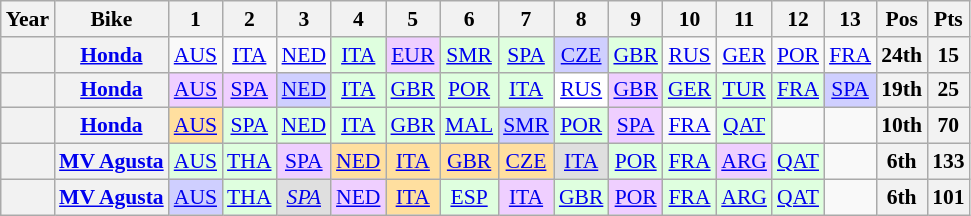<table class="wikitable" style="text-align:center; font-size:90%;">
<tr>
<th>Year</th>
<th>Bike</th>
<th>1</th>
<th>2</th>
<th>3</th>
<th>4</th>
<th>5</th>
<th>6</th>
<th>7</th>
<th>8</th>
<th>9</th>
<th>10</th>
<th>11</th>
<th>12</th>
<th>13</th>
<th>Pos</th>
<th>Pts</th>
</tr>
<tr>
<th></th>
<th><a href='#'>Honda</a></th>
<td><a href='#'>AUS</a></td>
<td><a href='#'>ITA</a></td>
<td><a href='#'>NED</a></td>
<td style="background:#DFFFDF;"><a href='#'>ITA</a><br></td>
<td style="background:#EFCFFF;"><a href='#'>EUR</a><br></td>
<td style="background:#DFFFDF;"><a href='#'>SMR</a><br></td>
<td style="background:#DFFFDF;"><a href='#'>SPA</a><br></td>
<td style="background:#CFCFFF;"><a href='#'>CZE</a><br></td>
<td style="background:#DFFFDF;"><a href='#'>GBR</a><br></td>
<td><a href='#'>RUS</a></td>
<td><a href='#'>GER</a></td>
<td><a href='#'>POR</a></td>
<td><a href='#'>FRA</a></td>
<th>24th</th>
<th>15</th>
</tr>
<tr>
<th></th>
<th><a href='#'>Honda</a></th>
<td style="background:#EFCFFF;"><a href='#'>AUS</a><br></td>
<td style="background:#EFCFFF;"><a href='#'>SPA</a><br></td>
<td style="background:#CFCFFF;"><a href='#'>NED</a><br></td>
<td style="background:#DFFFDF;"><a href='#'>ITA</a><br></td>
<td style="background:#DFFFDF;"><a href='#'>GBR</a><br></td>
<td style="background:#DFFFDF;"><a href='#'>POR</a><br></td>
<td style="background:#DFFFDF;"><a href='#'>ITA</a><br></td>
<td style="background:#FFFFFF;"><a href='#'>RUS</a><br></td>
<td style="background:#EFCFFF;"><a href='#'>GBR</a><br></td>
<td style="background:#DFFFDF;"><a href='#'>GER</a><br></td>
<td style="background:#DFFFDF;"><a href='#'>TUR</a><br></td>
<td style="background:#DFFFDF;"><a href='#'>FRA</a><br></td>
<td style="background:#CFCFFF;"><a href='#'>SPA</a><br></td>
<th>19th</th>
<th>25</th>
</tr>
<tr>
<th></th>
<th><a href='#'>Honda</a></th>
<td style="background:#ffdf9f;"><a href='#'>AUS</a><br></td>
<td style="background:#DFFFDF;"><a href='#'>SPA</a><br></td>
<td style="background:#DFFFDF;"><a href='#'>NED</a><br></td>
<td style="background:#DFFFDF;"><a href='#'>ITA</a><br></td>
<td style="background:#DFFFDF;"><a href='#'>GBR</a><br></td>
<td style="background:#DFFFDF;"><a href='#'>MAL</a><br></td>
<td style="background:#CFCFFF;"><a href='#'>SMR</a><br></td>
<td style="background:#DFFFDF;"><a href='#'>POR</a><br></td>
<td style="background:#EFCFFF;"><a href='#'>SPA</a><br></td>
<td><a href='#'>FRA</a></td>
<td style="background:#DFFFDF;"><a href='#'>QAT</a><br></td>
<td></td>
<td></td>
<th>10th</th>
<th>70</th>
</tr>
<tr>
<th></th>
<th><a href='#'>MV Agusta</a></th>
<td style="background:#dfffdf;"><a href='#'>AUS</a><br></td>
<td style="background:#dfffdf;"><a href='#'>THA</a><br></td>
<td style="background:#efcfff;"><a href='#'>SPA</a><br></td>
<td style="background:#ffdf9f;"><a href='#'>NED</a><br></td>
<td style="background:#ffdf9f;"><a href='#'>ITA</a><br></td>
<td style="background:#ffdf9f;"><a href='#'>GBR</a><br></td>
<td style="background:#ffdf9f;"><a href='#'>CZE</a><br></td>
<td style="background:#dfdfdf;"><a href='#'>ITA</a><br></td>
<td style="background:#dfffdf;"><a href='#'>POR</a><br></td>
<td style="background:#dfffdf;"><a href='#'>FRA</a><br></td>
<td style="background:#efcfff;"><a href='#'>ARG</a><br></td>
<td style="background:#dfffdf;"><a href='#'>QAT</a><br></td>
<td></td>
<th>6th</th>
<th>133</th>
</tr>
<tr>
<th></th>
<th><a href='#'>MV Agusta</a></th>
<td style="background:#CFCFFF;"><a href='#'>AUS</a><br></td>
<td style="background:#dfffdf;"><a href='#'>THA</a><br></td>
<td style="background:#dfdfdf;"><em><a href='#'>SPA</a></em><br></td>
<td style="background:#efcfff;"><a href='#'>NED</a><br></td>
<td style="background:#ffdf9f;"><a href='#'>ITA</a><br></td>
<td style="background:#dfffdf;"><a href='#'>ESP</a><br></td>
<td style="background:#efcfff;"><a href='#'>ITA</a><br></td>
<td style="background:#dfffdf;"><a href='#'>GBR</a><br></td>
<td style="background:#efcfff;"><a href='#'>POR</a><br></td>
<td style="background:#dfffdf;"><a href='#'>FRA</a><br></td>
<td style="background:#dfffdf;"><a href='#'>ARG</a><br></td>
<td style="background:#dfffdf;"><a href='#'>QAT</a><br></td>
<td></td>
<th>6th</th>
<th>101</th>
</tr>
</table>
